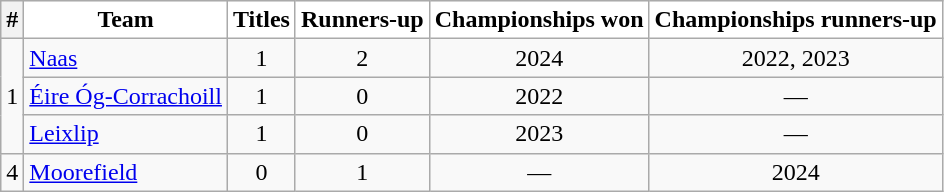<table class="wikitable sortable" style="text-align:center;">
<tr>
<th>#</th>
<th style="background:white;color:black">Team</th>
<th style="background:white;color:black">Titles</th>
<th style="background:white;color:black">Runners-up</th>
<th style="background:white;color:black">Championships won</th>
<th style="background:white;color:black">Championships runners-up</th>
</tr>
<tr>
<td rowspan="3">1</td>
<td style="text-align:left;"> <a href='#'>Naas</a></td>
<td>1</td>
<td>2</td>
<td>2024</td>
<td>2022, 2023</td>
</tr>
<tr>
<td style="text-align:left;"> <a href='#'>Éire Óg-Corrachoill</a></td>
<td>1</td>
<td>0</td>
<td>2022</td>
<td>—</td>
</tr>
<tr>
<td style="text-align:left;"> <a href='#'>Leixlip</a></td>
<td>1</td>
<td>0</td>
<td>2023</td>
<td>—</td>
</tr>
<tr>
<td>4</td>
<td style="text-align:left;"> <a href='#'>Moorefield</a></td>
<td>0</td>
<td>1</td>
<td>—</td>
<td>2024</td>
</tr>
</table>
